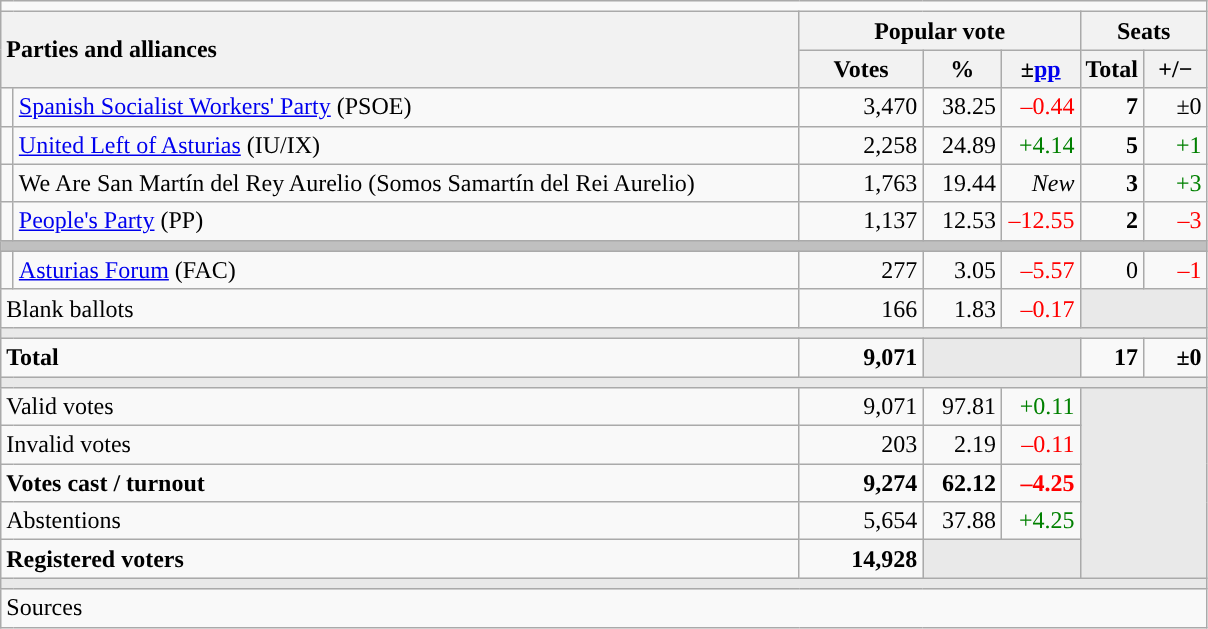<table class="wikitable" style="text-align:right;">
<tr>
<td colspan="7"></td>
</tr>
<tr>
<th style="text-align:left;" rowspan="2" colspan="2" width="525">Parties and alliances</th>
<th colspan="3">Popular vote</th>
<th colspan="2">Seats</th>
</tr>
<tr>
<th width="75">Votes</th>
<th width="45">%</th>
<th width="45">±<a href='#'>pp</a></th>
<th width="35">Total</th>
<th width="35">+/−</th>
</tr>
<tr>
<td width="1" style="color:inherit;background:"></td>
<td align="left"><a href='#'>Spanish Socialist Workers' Party</a> (PSOE)</td>
<td>3,470</td>
<td>38.25</td>
<td style="color:red;">–0.44</td>
<td><strong>7</strong></td>
<td>±0</td>
</tr>
<tr>
<td style="color:inherit;background:"></td>
<td align="left"><a href='#'>United Left of Asturias</a> (IU/IX)</td>
<td>2,258</td>
<td>24.89</td>
<td style="color:green;">+4.14</td>
<td><strong>5</strong></td>
<td style="color:green;">+1</td>
</tr>
<tr>
<td style="color:inherit;background:"></td>
<td align="left">We Are San Martín del Rey Aurelio (Somos Samartín del Rei Aurelio)</td>
<td>1,763</td>
<td>19.44</td>
<td><em>New</em></td>
<td><strong>3</strong></td>
<td style="color:green;">+3</td>
</tr>
<tr>
<td style="color:inherit;background:"></td>
<td align="left"><a href='#'>People's Party</a> (PP)</td>
<td>1,137</td>
<td>12.53</td>
<td style="color:red;">–12.55</td>
<td><strong>2</strong></td>
<td style="color:red;">–3</td>
</tr>
<tr>
<td colspan="7" bgcolor="#C0C0C0"></td>
</tr>
<tr>
<td style="color:inherit;background:"></td>
<td align="left"><a href='#'>Asturias Forum</a> (FAC)</td>
<td>277</td>
<td>3.05</td>
<td style="color:red;">–5.57</td>
<td>0</td>
<td style="color:red;">–1</td>
</tr>
<tr>
<td align="left" colspan="2">Blank ballots</td>
<td>166</td>
<td>1.83</td>
<td style="color:red;">–0.17</td>
<td bgcolor="#E9E9E9" colspan="2"></td>
</tr>
<tr>
<td colspan="7" bgcolor="#E9E9E9"></td>
</tr>
<tr style="font-weight:bold;">
<td align="left" colspan="2">Total</td>
<td>9,071</td>
<td bgcolor="#E9E9E9" colspan="2"></td>
<td>17</td>
<td>±0</td>
</tr>
<tr>
<td colspan="7" bgcolor="#E9E9E9"></td>
</tr>
<tr>
<td align="left" colspan="2">Valid votes</td>
<td>9,071</td>
<td>97.81</td>
<td style="color:green;">+0.11</td>
<td bgcolor="#E9E9E9" colspan="2" rowspan="5"></td>
</tr>
<tr>
<td align="left" colspan="2">Invalid votes</td>
<td>203</td>
<td>2.19</td>
<td style="color:red;">–0.11</td>
</tr>
<tr style="font-weight:bold;">
<td align="left" colspan="2">Votes cast / turnout</td>
<td>9,274</td>
<td>62.12</td>
<td style="color:red;">–4.25</td>
</tr>
<tr>
<td align="left" colspan="2">Abstentions</td>
<td>5,654</td>
<td>37.88</td>
<td style="color:green;">+4.25</td>
</tr>
<tr style="font-weight:bold;">
<td align="left" colspan="2">Registered voters</td>
<td>14,928</td>
<td bgcolor="#E9E9E9" colspan="2"></td>
</tr>
<tr>
<td colspan="7" bgcolor="#E9E9E9"></td>
</tr>
<tr>
<td align="left" colspan="7">Sources</td>
</tr>
</table>
